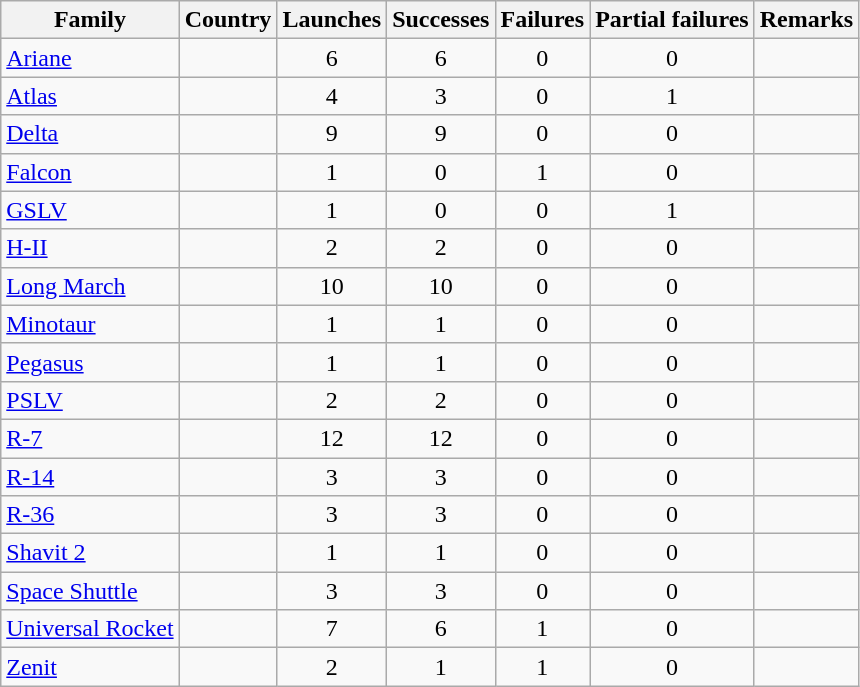<table class="wikitable sortable collapsible collapsed" style=text-align:center>
<tr>
<th>Family</th>
<th>Country</th>
<th>Launches</th>
<th>Successes</th>
<th>Failures</th>
<th>Partial failures</th>
<th>Remarks</th>
</tr>
<tr>
<td align=left><a href='#'>Ariane</a></td>
<td align=left></td>
<td>6</td>
<td>6</td>
<td>0</td>
<td>0</td>
<td></td>
</tr>
<tr>
<td align=left><a href='#'>Atlas</a></td>
<td align=left></td>
<td>4</td>
<td>3</td>
<td>0</td>
<td>1</td>
<td></td>
</tr>
<tr>
<td align=left><a href='#'>Delta</a></td>
<td align=left></td>
<td>9</td>
<td>9</td>
<td>0</td>
<td>0</td>
<td></td>
</tr>
<tr>
<td align=left><a href='#'>Falcon</a></td>
<td align=left></td>
<td>1</td>
<td>0</td>
<td>1</td>
<td>0</td>
<td></td>
</tr>
<tr>
<td align=left><a href='#'>GSLV</a></td>
<td align=left></td>
<td>1</td>
<td>0</td>
<td>0</td>
<td>1</td>
<td></td>
</tr>
<tr>
<td align=left><a href='#'>H-II</a></td>
<td align=left></td>
<td>2</td>
<td>2</td>
<td>0</td>
<td>0</td>
<td></td>
</tr>
<tr>
<td align=left><a href='#'>Long March</a></td>
<td align=left></td>
<td>10</td>
<td>10</td>
<td>0</td>
<td>0</td>
<td></td>
</tr>
<tr>
<td align=left><a href='#'>Minotaur</a></td>
<td align=left></td>
<td>1</td>
<td>1</td>
<td>0</td>
<td>0</td>
<td></td>
</tr>
<tr>
<td align=left><a href='#'>Pegasus</a></td>
<td align=left></td>
<td>1</td>
<td>1</td>
<td>0</td>
<td>0</td>
<td></td>
</tr>
<tr>
<td align=left><a href='#'>PSLV</a></td>
<td align=left></td>
<td>2</td>
<td>2</td>
<td>0</td>
<td>0</td>
<td></td>
</tr>
<tr>
<td align=left><a href='#'>R-7</a></td>
<td align=left></td>
<td>12</td>
<td>12</td>
<td>0</td>
<td>0</td>
<td></td>
</tr>
<tr>
<td align=left><a href='#'>R-14</a></td>
<td align=left></td>
<td>3</td>
<td>3</td>
<td>0</td>
<td>0</td>
<td></td>
</tr>
<tr>
<td align=left><a href='#'>R-36</a></td>
<td align=left></td>
<td>3</td>
<td>3</td>
<td>0</td>
<td>0</td>
<td></td>
</tr>
<tr>
<td align=left><a href='#'>Shavit 2</a></td>
<td align=left></td>
<td>1</td>
<td>1</td>
<td>0</td>
<td>0</td>
<td></td>
</tr>
<tr>
<td align=left><a href='#'>Space Shuttle</a></td>
<td align=left></td>
<td>3</td>
<td>3</td>
<td>0</td>
<td>0</td>
<td></td>
</tr>
<tr>
<td align=left><a href='#'>Universal Rocket</a></td>
<td align=left></td>
<td>7</td>
<td>6</td>
<td>1</td>
<td>0</td>
<td></td>
</tr>
<tr>
<td align=left><a href='#'>Zenit</a></td>
<td align=left></td>
<td>2</td>
<td>1</td>
<td>1</td>
<td>0</td>
<td></td>
</tr>
</table>
